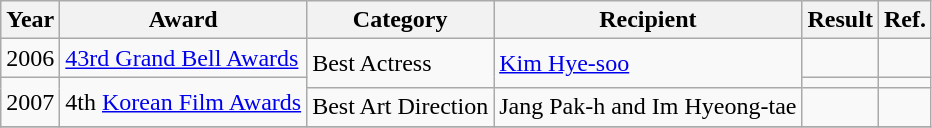<table class="wikitable">
<tr>
<th>Year</th>
<th>Award</th>
<th>Category</th>
<th>Recipient</th>
<th>Result</th>
<th>Ref.</th>
</tr>
<tr>
<td>2006</td>
<td><a href='#'>43rd Grand Bell Awards</a></td>
<td rowspan=2>Best Actress</td>
<td rowspan="2" class="nowrap"><a href='#'>Kim Hye-soo</a></td>
<td></td>
<td></td>
</tr>
<tr>
<td rowspan=2>2007</td>
<td rowspan=2>4th <a href='#'>Korean Film Awards</a></td>
<td></td>
<td></td>
</tr>
<tr>
<td>Best Art Direction</td>
<td>Jang Pak-h and Im Hyeong-tae</td>
<td></td>
<td></td>
</tr>
<tr>
</tr>
</table>
